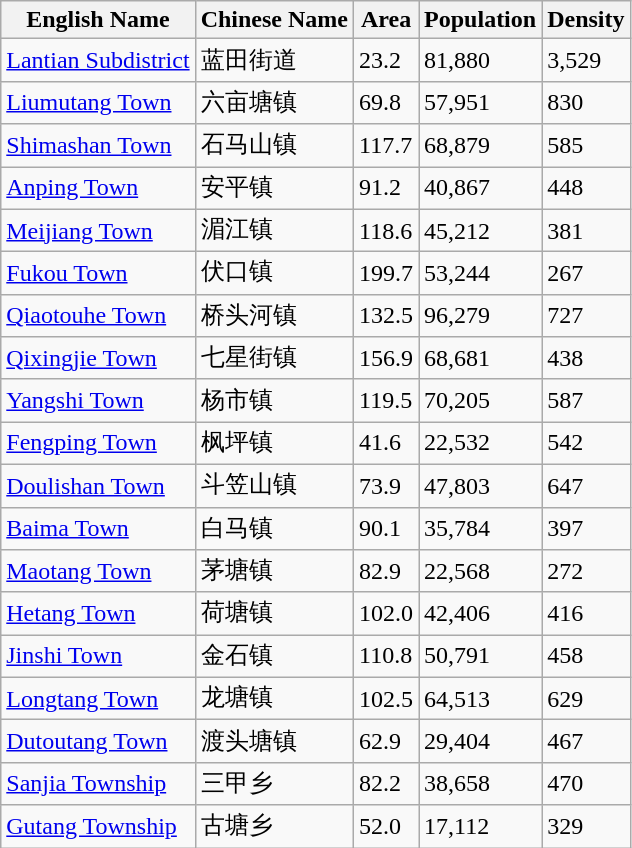<table class="wikitable sortable">
<tr>
<th>English Name</th>
<th>Chinese Name</th>
<th>Area</th>
<th>Population</th>
<th>Density</th>
</tr>
<tr>
<td><a href='#'>Lantian Subdistrict</a></td>
<td>蓝田街道</td>
<td>23.2</td>
<td>81,880</td>
<td>3,529</td>
</tr>
<tr>
<td><a href='#'>Liumutang Town</a></td>
<td>六亩塘镇</td>
<td>69.8</td>
<td>57,951</td>
<td>830</td>
</tr>
<tr>
<td><a href='#'>Shimashan Town</a></td>
<td>石马山镇</td>
<td>117.7</td>
<td>68,879</td>
<td>585</td>
</tr>
<tr>
<td><a href='#'>Anping Town</a></td>
<td>安平镇</td>
<td>91.2</td>
<td>40,867</td>
<td>448</td>
</tr>
<tr>
<td><a href='#'>Meijiang Town</a></td>
<td>湄江镇</td>
<td>118.6</td>
<td>45,212</td>
<td>381</td>
</tr>
<tr>
<td><a href='#'>Fukou Town</a></td>
<td>伏口镇</td>
<td>199.7</td>
<td>53,244</td>
<td>267</td>
</tr>
<tr>
<td><a href='#'>Qiaotouhe Town</a></td>
<td>桥头河镇</td>
<td>132.5</td>
<td>96,279</td>
<td>727</td>
</tr>
<tr>
<td><a href='#'>Qixingjie Town</a></td>
<td>七星街镇</td>
<td>156.9</td>
<td>68,681</td>
<td>438</td>
</tr>
<tr>
<td><a href='#'>Yangshi Town</a></td>
<td>杨市镇</td>
<td>119.5</td>
<td>70,205</td>
<td>587</td>
</tr>
<tr>
<td><a href='#'>Fengping Town</a></td>
<td>枫坪镇</td>
<td>41.6</td>
<td>22,532</td>
<td>542</td>
</tr>
<tr>
<td><a href='#'>Doulishan Town</a></td>
<td>斗笠山镇</td>
<td>73.9</td>
<td>47,803</td>
<td>647</td>
</tr>
<tr>
<td><a href='#'>Baima Town</a></td>
<td>白马镇</td>
<td>90.1</td>
<td>35,784</td>
<td>397</td>
</tr>
<tr>
<td><a href='#'>Maotang Town</a></td>
<td>茅塘镇</td>
<td>82.9</td>
<td>22,568</td>
<td>272</td>
</tr>
<tr>
<td><a href='#'>Hetang Town</a></td>
<td>荷塘镇</td>
<td>102.0</td>
<td>42,406</td>
<td>416</td>
</tr>
<tr>
<td><a href='#'>Jinshi Town</a></td>
<td>金石镇</td>
<td>110.8</td>
<td>50,791</td>
<td>458</td>
</tr>
<tr>
<td><a href='#'>Longtang Town</a></td>
<td>龙塘镇</td>
<td>102.5</td>
<td>64,513</td>
<td>629</td>
</tr>
<tr>
<td><a href='#'>Dutoutang Town</a></td>
<td>渡头塘镇</td>
<td>62.9</td>
<td>29,404</td>
<td>467</td>
</tr>
<tr>
<td><a href='#'>Sanjia Township</a></td>
<td>三甲乡</td>
<td>82.2</td>
<td>38,658</td>
<td>470</td>
</tr>
<tr>
<td><a href='#'>Gutang Township</a></td>
<td>古塘乡</td>
<td>52.0</td>
<td>17,112</td>
<td>329</td>
</tr>
</table>
